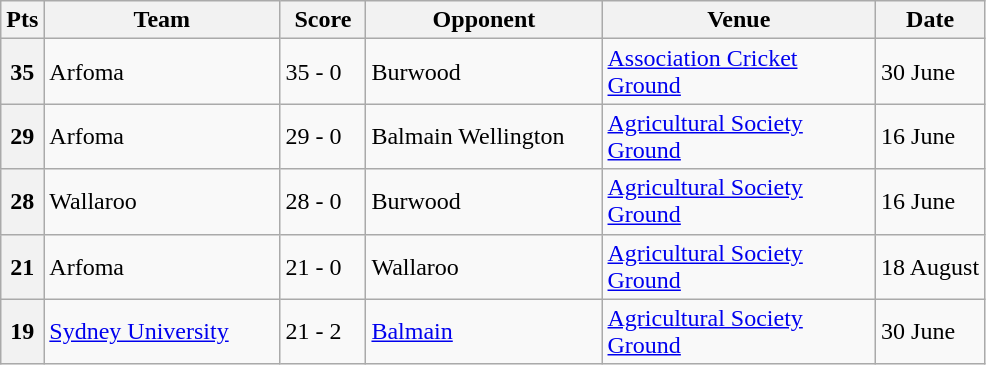<table class="wikitable" style="text-align:left;">
<tr>
<th width="20">Pts</th>
<th width="150">Team</th>
<th width="50">Score</th>
<th width="150">Opponent</th>
<th width="175">Venue</th>
<th width=""50">Date</th>
</tr>
<tr>
<th>35</th>
<td> Arfoma</td>
<td>35 - 0</td>
<td> Burwood</td>
<td><a href='#'>Association Cricket Ground</a></td>
<td>30 June</td>
</tr>
<tr>
<th>29</th>
<td> Arfoma</td>
<td>29 - 0</td>
<td> Balmain Wellington</td>
<td><a href='#'>Agricultural Society Ground</a></td>
<td>16 June</td>
</tr>
<tr>
<th>28</th>
<td> Wallaroo</td>
<td>28 - 0</td>
<td> Burwood</td>
<td><a href='#'>Agricultural Society Ground</a></td>
<td>16 June</td>
</tr>
<tr>
<th>21</th>
<td> Arfoma</td>
<td>21 - 0</td>
<td> Wallaroo</td>
<td><a href='#'>Agricultural Society Ground</a></td>
<td>18 August</td>
</tr>
<tr>
<th>19</th>
<td> <a href='#'>Sydney University</a></td>
<td>21 - 2</td>
<td> <a href='#'>Balmain</a></td>
<td><a href='#'>Agricultural Society Ground</a></td>
<td>30 June</td>
</tr>
</table>
